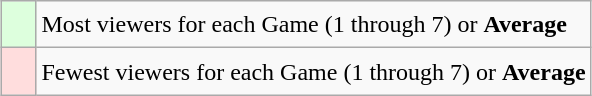<table class="wikitable" style="font-size:1.00em; line-height:1.5em; margin:1em auto;">
<tr>
<td bgcolor="#DDFFDD">    </td>
<td>Most viewers for each Game (1 through 7) or <strong>Average</strong></td>
</tr>
<tr>
<td bgcolor="#FFDDDD">    </td>
<td>Fewest viewers for each Game (1 through 7) or <strong>Average</strong></td>
</tr>
</table>
